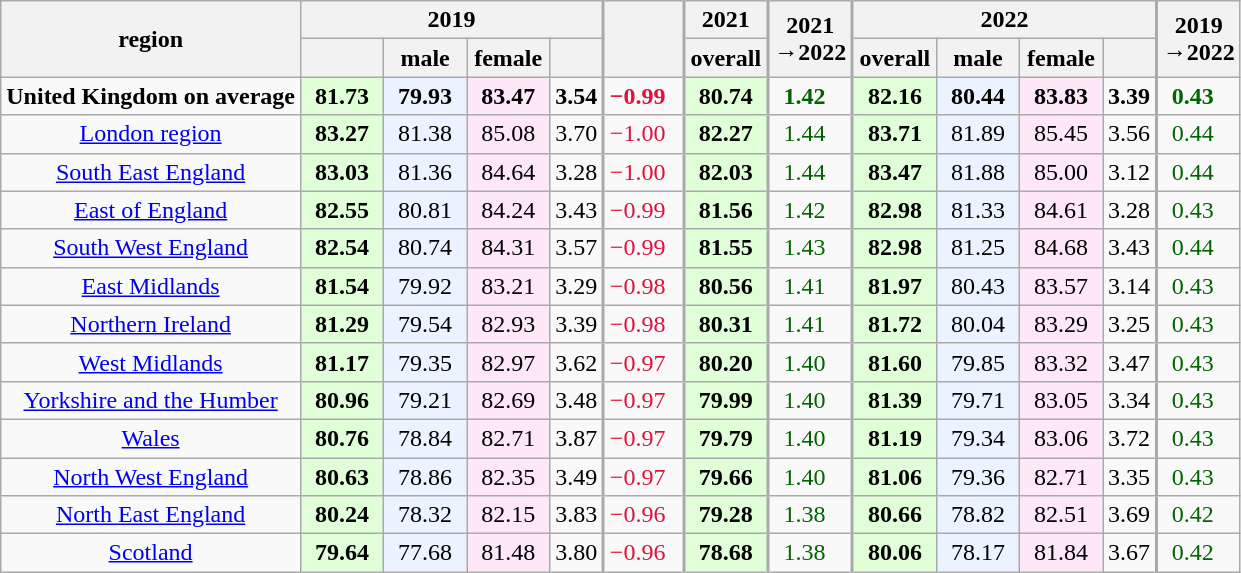<table class="wikitable sortable mw-datatable static-row-numbers sort-under col1left col6right col8right col13right" style="text-align:center;">
<tr>
<th rowspan=2 style="vertical-align:middle;">region</th>
<th colspan=4>2019</th>
<th rowspan=2 style="vertical-align:middle;border-left-width:2px;"></th>
<th style="border-left-width:2px;">2021</th>
<th rowspan=2 style="vertical-align:middle;border-left-width:2px;">2021<br>→2022</th>
<th colspan=4 style="border-left-width:2px;">2022</th>
<th rowspan=2 style="vertical-align:middle;border-left-width:2px;">2019<br>→2022</th>
</tr>
<tr>
<th style="vertical-align:middle;min-width:3em;"></th>
<th style="vertical-align:middle;min-width:3em;">male</th>
<th style="vertical-align:middle;min-width:3em;">female</th>
<th></th>
<th style="vertical-align:middle;min-width:3em;border-left-width:2px;">overall</th>
<th style="vertical-align:middle;min-width:3em;border-left-width:2px;">overall</th>
<th style="vertical-align:middle;min-width:3em;">male</th>
<th style="vertical-align:middle;min-width:3em;">female</th>
<th></th>
</tr>
<tr class=static-row-header>
<td><strong>United Kingdom on average</strong></td>
<td style="background:#e0ffd8;"><strong>81.73</strong></td>
<td style="background:#eaf3ff;"><strong>79.93</strong></td>
<td style="background:#fee7f6;"><strong>83.47</strong></td>
<td><strong>3.54</strong></td>
<td style="padding-right:1.5ex;color:crimson;border-left-width:2px;"><strong>−0.99</strong></td>
<td style="background:#e0ffd8;border-left-width:2px;"><strong>80.74</strong></td>
<td style="padding-right:1.5ex;color:darkgreen;border-left-width:2px;"><strong>1.42</strong></td>
<td style="background:#e0ffd8;border-left-width:2px;"><strong>82.16</strong></td>
<td style="background:#eaf3ff;"><strong>80.44</strong></td>
<td style="background:#fee7f6;"><strong>83.83</strong></td>
<td><strong>3.39</strong></td>
<td style="padding-right:1.5ex;color:darkgreen;border-left-width:2px;"><strong>0.43</strong></td>
</tr>
<tr>
<td><a href='#'>London region</a></td>
<td style="background:#e0ffd8;"><strong>83.27</strong></td>
<td style="background:#eaf3ff;">81.38</td>
<td style="background:#fee7f6;">85.08</td>
<td>3.70</td>
<td style="padding-right:1.5ex;color:crimson;border-left-width:2px;">−1.00</td>
<td style="background:#e0ffd8;border-left-width:2px;"><strong>82.27</strong></td>
<td style="padding-right:1.5ex;color:darkgreen;border-left-width:2px;">1.44</td>
<td style="background:#e0ffd8;border-left-width:2px;"><strong>83.71</strong></td>
<td style="background:#eaf3ff;">81.89</td>
<td style="background:#fee7f6;">85.45</td>
<td>3.56</td>
<td style="padding-right:1.5ex;color:darkgreen;border-left-width:2px;">0.44</td>
</tr>
<tr>
<td><a href='#'>South East England</a></td>
<td style="background:#e0ffd8;"><strong>83.03</strong></td>
<td style="background:#eaf3ff;">81.36</td>
<td style="background:#fee7f6;">84.64</td>
<td>3.28</td>
<td style="padding-right:1.5ex;color:crimson;border-left-width:2px;">−1.00</td>
<td style="background:#e0ffd8;border-left-width:2px;"><strong>82.03</strong></td>
<td style="padding-right:1.5ex;color:darkgreen;border-left-width:2px;">1.44</td>
<td style="background:#e0ffd8;border-left-width:2px;"><strong>83.47</strong></td>
<td style="background:#eaf3ff;">81.88</td>
<td style="background:#fee7f6;">85.00</td>
<td>3.12</td>
<td style="padding-right:1.5ex;color:darkgreen;border-left-width:2px;">0.44</td>
</tr>
<tr>
<td><a href='#'>East of England</a></td>
<td style="background:#e0ffd8;"><strong>82.55</strong></td>
<td style="background:#eaf3ff;">80.81</td>
<td style="background:#fee7f6;">84.24</td>
<td>3.43</td>
<td style="padding-right:1.5ex;color:crimson;border-left-width:2px;">−0.99</td>
<td style="background:#e0ffd8;border-left-width:2px;"><strong>81.56</strong></td>
<td style="padding-right:1.5ex;color:darkgreen;border-left-width:2px;">1.42</td>
<td style="background:#e0ffd8;border-left-width:2px;"><strong>82.98</strong></td>
<td style="background:#eaf3ff;">81.33</td>
<td style="background:#fee7f6;">84.61</td>
<td>3.28</td>
<td style="padding-right:1.5ex;color:darkgreen;border-left-width:2px;">0.43</td>
</tr>
<tr>
<td><a href='#'>South West England</a></td>
<td style="background:#e0ffd8;"><strong>82.54</strong></td>
<td style="background:#eaf3ff;">80.74</td>
<td style="background:#fee7f6;">84.31</td>
<td>3.57</td>
<td style="padding-right:1.5ex;color:crimson;border-left-width:2px;">−0.99</td>
<td style="background:#e0ffd8;border-left-width:2px;"><strong>81.55</strong></td>
<td style="padding-right:1.5ex;color:darkgreen;border-left-width:2px;">1.43</td>
<td style="background:#e0ffd8;border-left-width:2px;"><strong>82.98</strong></td>
<td style="background:#eaf3ff;">81.25</td>
<td style="background:#fee7f6;">84.68</td>
<td>3.43</td>
<td style="padding-right:1.5ex;color:darkgreen;border-left-width:2px;">0.44</td>
</tr>
<tr>
<td><a href='#'>East Midlands</a></td>
<td style="background:#e0ffd8;"><strong>81.54</strong></td>
<td style="background:#eaf3ff;">79.92</td>
<td style="background:#fee7f6;">83.21</td>
<td>3.29</td>
<td style="padding-right:1.5ex;color:crimson;border-left-width:2px;">−0.98</td>
<td style="background:#e0ffd8;border-left-width:2px;"><strong>80.56</strong></td>
<td style="padding-right:1.5ex;color:darkgreen;border-left-width:2px;">1.41</td>
<td style="background:#e0ffd8;border-left-width:2px;"><strong>81.97</strong></td>
<td style="background:#eaf3ff;">80.43</td>
<td style="background:#fee7f6;">83.57</td>
<td>3.14</td>
<td style="padding-right:1.5ex;color:darkgreen;border-left-width:2px;">0.43</td>
</tr>
<tr>
<td><a href='#'>Northern Ireland</a></td>
<td style="background:#e0ffd8;"><strong>81.29</strong></td>
<td style="background:#eaf3ff;">79.54</td>
<td style="background:#fee7f6;">82.93</td>
<td>3.39</td>
<td style="padding-right:1.5ex;color:crimson;border-left-width:2px;">−0.98</td>
<td style="background:#e0ffd8;border-left-width:2px;"><strong>80.31</strong></td>
<td style="padding-right:1.5ex;color:darkgreen;border-left-width:2px;">1.41</td>
<td style="background:#e0ffd8;border-left-width:2px;"><strong>81.72</strong></td>
<td style="background:#eaf3ff;">80.04</td>
<td style="background:#fee7f6;">83.29</td>
<td>3.25</td>
<td style="padding-right:1.5ex;color:darkgreen;border-left-width:2px;">0.43</td>
</tr>
<tr>
<td><a href='#'>West Midlands</a></td>
<td style="background:#e0ffd8;"><strong>81.17</strong></td>
<td style="background:#eaf3ff;">79.35</td>
<td style="background:#fee7f6;">82.97</td>
<td>3.62</td>
<td style="padding-right:1.5ex;color:crimson;border-left-width:2px;">−0.97</td>
<td style="background:#e0ffd8;border-left-width:2px;"><strong>80.20</strong></td>
<td style="padding-right:1.5ex;color:darkgreen;border-left-width:2px;">1.40</td>
<td style="background:#e0ffd8;border-left-width:2px;"><strong>81.60</strong></td>
<td style="background:#eaf3ff;">79.85</td>
<td style="background:#fee7f6;">83.32</td>
<td>3.47</td>
<td style="padding-right:1.5ex;color:darkgreen;border-left-width:2px;">0.43</td>
</tr>
<tr>
<td><a href='#'>Yorkshire and the Humber</a></td>
<td style="background:#e0ffd8;"><strong>80.96</strong></td>
<td style="background:#eaf3ff;">79.21</td>
<td style="background:#fee7f6;">82.69</td>
<td>3.48</td>
<td style="padding-right:1.5ex;color:crimson;border-left-width:2px;">−0.97</td>
<td style="background:#e0ffd8;border-left-width:2px;"><strong>79.99</strong></td>
<td style="padding-right:1.5ex;color:darkgreen;border-left-width:2px;">1.40</td>
<td style="background:#e0ffd8;border-left-width:2px;"><strong>81.39</strong></td>
<td style="background:#eaf3ff;">79.71</td>
<td style="background:#fee7f6;">83.05</td>
<td>3.34</td>
<td style="padding-right:1.5ex;color:darkgreen;border-left-width:2px;">0.43</td>
</tr>
<tr>
<td><a href='#'>Wales</a></td>
<td style="background:#e0ffd8;"><strong>80.76</strong></td>
<td style="background:#eaf3ff;">78.84</td>
<td style="background:#fee7f6;">82.71</td>
<td>3.87</td>
<td style="padding-right:1.5ex;color:crimson;border-left-width:2px;">−0.97</td>
<td style="background:#e0ffd8;border-left-width:2px;"><strong>79.79</strong></td>
<td style="padding-right:1.5ex;color:darkgreen;border-left-width:2px;">1.40</td>
<td style="background:#e0ffd8;border-left-width:2px;"><strong>81.19</strong></td>
<td style="background:#eaf3ff;">79.34</td>
<td style="background:#fee7f6;">83.06</td>
<td>3.72</td>
<td style="padding-right:1.5ex;color:darkgreen;border-left-width:2px;">0.43</td>
</tr>
<tr>
<td><a href='#'>North West England</a></td>
<td style="background:#e0ffd8;"><strong>80.63</strong></td>
<td style="background:#eaf3ff;">78.86</td>
<td style="background:#fee7f6;">82.35</td>
<td>3.49</td>
<td style="padding-right:1.5ex;color:crimson;border-left-width:2px;">−0.97</td>
<td style="background:#e0ffd8;border-left-width:2px;"><strong>79.66</strong></td>
<td style="padding-right:1.5ex;color:darkgreen;border-left-width:2px;">1.40</td>
<td style="background:#e0ffd8;border-left-width:2px;"><strong>81.06</strong></td>
<td style="background:#eaf3ff;">79.36</td>
<td style="background:#fee7f6;">82.71</td>
<td>3.35</td>
<td style="padding-right:1.5ex;color:darkgreen;border-left-width:2px;">0.43</td>
</tr>
<tr>
<td><a href='#'>North East England</a></td>
<td style="background:#e0ffd8;"><strong>80.24</strong></td>
<td style="background:#eaf3ff;">78.32</td>
<td style="background:#fee7f6;">82.15</td>
<td>3.83</td>
<td style="padding-right:1.5ex;color:crimson;border-left-width:2px;">−0.96</td>
<td style="background:#e0ffd8;border-left-width:2px;"><strong>79.28</strong></td>
<td style="padding-right:1.5ex;color:darkgreen;border-left-width:2px;">1.38</td>
<td style="background:#e0ffd8;border-left-width:2px;"><strong>80.66</strong></td>
<td style="background:#eaf3ff;">78.82</td>
<td style="background:#fee7f6;">82.51</td>
<td>3.69</td>
<td style="padding-right:1.5ex;color:darkgreen;border-left-width:2px;">0.42</td>
</tr>
<tr>
<td><a href='#'>Scotland</a></td>
<td style="background:#e0ffd8;"><strong>79.64</strong></td>
<td style="background:#eaf3ff;">77.68</td>
<td style="background:#fee7f6;">81.48</td>
<td>3.80</td>
<td style="padding-right:1.5ex;color:crimson;border-left-width:2px;">−0.96</td>
<td style="background:#e0ffd8;border-left-width:2px;"><strong>78.68</strong></td>
<td style="padding-right:1.5ex;color:darkgreen;border-left-width:2px;">1.38</td>
<td style="background:#e0ffd8;border-left-width:2px;"><strong>80.06</strong></td>
<td style="background:#eaf3ff;">78.17</td>
<td style="background:#fee7f6;">81.84</td>
<td>3.67</td>
<td style="padding-right:1.5ex;color:darkgreen;border-left-width:2px;">0.42</td>
</tr>
</table>
